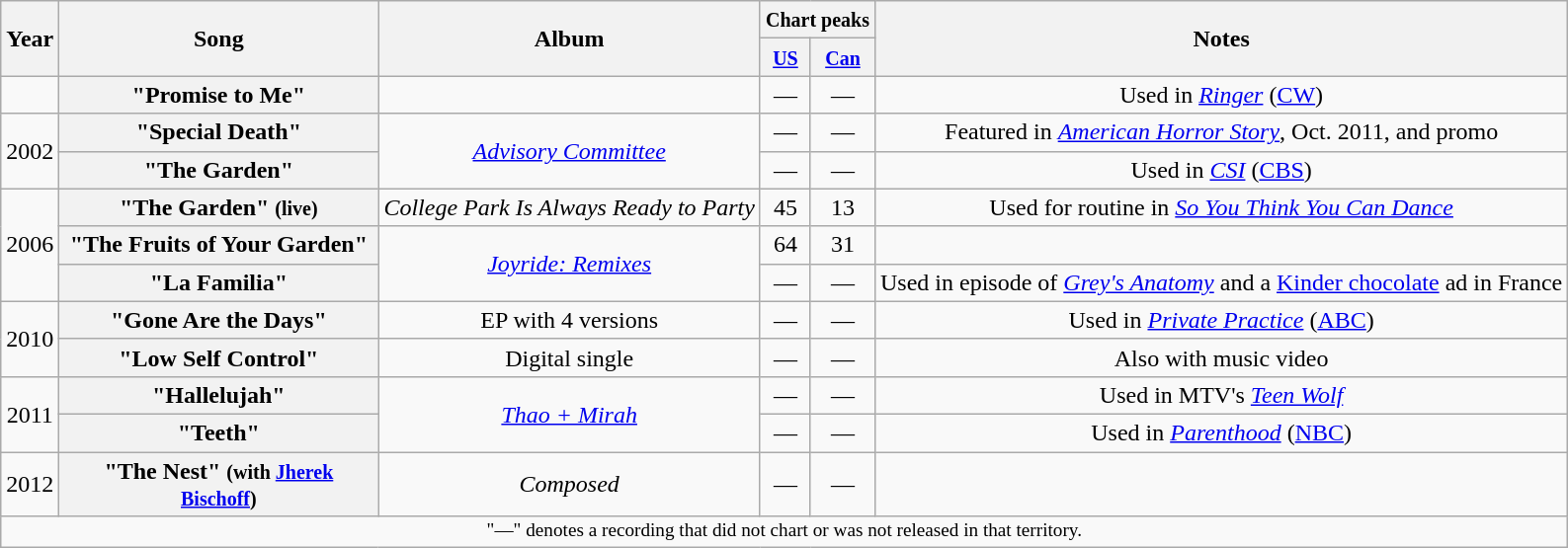<table class="wikitable plainrowheaders" style="text-align:center;">
<tr>
<th scope="col" rowspan="2">Year</th>
<th scope="col" rowspan="2" style="width:13em;">Song</th>
<th scope="col" rowspan="2">Album</th>
<th scope="col" colspan="2"><small>Chart peaks</small></th>
<th scope="col" rowspan="2">Notes</th>
</tr>
<tr>
<th scope="col" style="font-size:70% style="width:2.5em;"><small><a href='#'>US</a></small></th>
<th scope="col" style="font-size:70% style="width:2em;"><small><a href='#'>Can</a></small></th>
</tr>
<tr>
<td></td>
<th scope="row">"Promise to Me"</th>
<td></td>
<td>—</td>
<td>—</td>
<td>Used in <em><a href='#'>Ringer</a></em> (<a href='#'>CW</a>)</td>
</tr>
<tr>
<td rowspan="2">2002</td>
<th scope="row">"Special Death"</th>
<td rowspan="2"><em><a href='#'>Advisory Committee</a></em></td>
<td>—</td>
<td>—</td>
<td>Featured in <em><a href='#'>American Horror Story</a></em>, Oct. 2011, and promo</td>
</tr>
<tr>
<th scope="row">"The Garden"</th>
<td>—</td>
<td>—</td>
<td>Used in <em><a href='#'>CSI</a></em> (<a href='#'>CBS</a>)</td>
</tr>
<tr>
<td rowspan="3">2006</td>
<th scope="row">"The Garden" <small>(live)</small></th>
<td><em>College Park Is Always Ready to Party</em></td>
<td>45</td>
<td>13</td>
<td>Used for routine in <em><a href='#'>So You Think You Can Dance</a></em></td>
</tr>
<tr>
<th scope="row">"The Fruits of Your Garden"</th>
<td rowspan="2"><em><a href='#'>Joyride: Remixes</a></em></td>
<td>64</td>
<td>31</td>
<td></td>
</tr>
<tr>
<th scope="row">"La Familia"</th>
<td>—</td>
<td>—</td>
<td>Used in episode of <em><a href='#'>Grey's Anatomy</a></em> and a <a href='#'>Kinder chocolate</a> ad in France</td>
</tr>
<tr>
<td rowspan="2">2010</td>
<th scope="row">"Gone Are the Days"</th>
<td>EP with 4 versions</td>
<td>—</td>
<td>—</td>
<td>Used in <em><a href='#'>Private Practice</a></em> (<a href='#'>ABC</a>)</td>
</tr>
<tr>
<th scope="row">"Low Self Control"</th>
<td>Digital single</td>
<td>—</td>
<td>—</td>
<td>Also with music video</td>
</tr>
<tr>
<td rowspan="2">2011</td>
<th scope="row">"Hallelujah"</th>
<td rowspan="2"><em><a href='#'>Thao + Mirah</a></em></td>
<td>—</td>
<td>—</td>
<td>Used in MTV's <em><a href='#'>Teen Wolf</a></em></td>
</tr>
<tr>
<th scope="row">"Teeth"</th>
<td>—</td>
<td>—</td>
<td>Used in <em><a href='#'>Parenthood</a></em> (<a href='#'>NBC</a>)</td>
</tr>
<tr>
<td>2012</td>
<th scope="row">"The Nest" <small>(with <a href='#'>Jherek Bischoff</a>)</small></th>
<td><em>Composed</em></td>
<td>—</td>
<td>—</td>
<td></td>
</tr>
<tr>
<td colspan="6" style="font-size:80%">"—" denotes a recording that did not chart or was not released in that territory.</td>
</tr>
</table>
